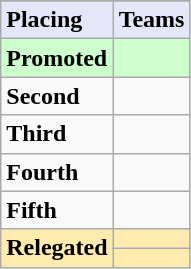<table class=wikitable>
<tr>
</tr>
<tr style="background: #E6E6FA;">
<td><strong>Placing</strong></td>
<td><strong>Teams</strong></td>
</tr>
<tr style="background: #ccffcc;">
<td><strong>Promoted</strong></td>
<td><strong></strong></td>
</tr>
<tr>
<td><strong>Second</strong></td>
<td></td>
</tr>
<tr>
<td><strong>Third</strong></td>
<td></td>
</tr>
<tr>
<td><strong>Fourth</strong></td>
<td></td>
</tr>
<tr>
<td><strong>Fifth</strong></td>
<td></td>
</tr>
<tr style="background: #ffebad;">
<td rowspan="2"><strong>Relegated</strong></td>
<td></td>
</tr>
<tr style="background: #ffebad;">
<td></td>
</tr>
</table>
